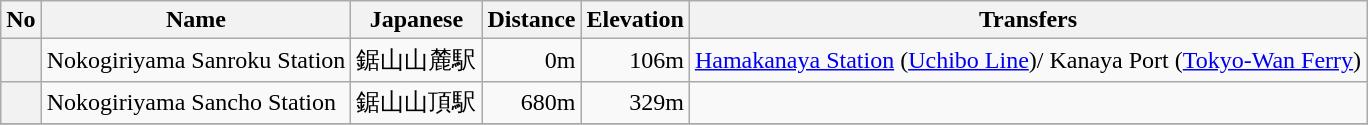<table class="wikitable">
<tr>
<th>No</th>
<th>Name</th>
<th>Japanese</th>
<th>Distance</th>
<th>Elevation</th>
<th>Transfers</th>
</tr>
<tr>
<th></th>
<td>Nokogiriyama Sanroku Station</td>
<td>鋸山山麓駅</td>
<td align=right>0m</td>
<td align=right>106m</td>
<td><a href='#'>Hamakanaya Station</a> (<a href='#'>Uchibo Line</a>)/ Kanaya Port (<a href='#'>Tokyo-Wan Ferry</a>)</td>
</tr>
<tr>
<th></th>
<td>Nokogiriyama Sancho Station</td>
<td>鋸山山頂駅</td>
<td align=right>680m</td>
<td align=right>329m</td>
<td></td>
</tr>
<tr>
</tr>
</table>
